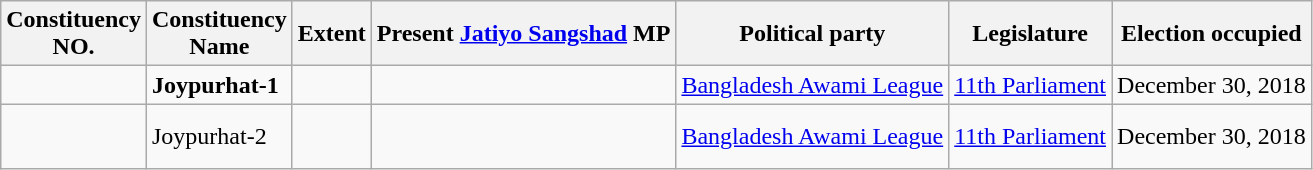<table class="wikitable">
<tr>
<th>Constituency<br>NO.</th>
<th>Constituency<br>Name</th>
<th>Extent</th>
<th>Present <a href='#'>Jatiyo Sangshad</a> MP</th>
<th>Political party</th>
<th>Legislature</th>
<th>Election occupied</th>
</tr>
<tr>
<td></td>
<td><strong>Joypurhat-1</strong><br></td>
<td><br></td>
<td></td>
<td><a href='#'>Bangladesh Awami League</a></td>
<td><a href='#'>11th Parliament</a></td>
<td>December 30, 2018</td>
</tr>
<tr>
<td></td>
<td>Joypurhat-2<br></td>
<td><br><br></td>
<td></td>
<td><a href='#'>Bangladesh Awami League</a></td>
<td><a href='#'>11th Parliament</a></td>
<td>December 30, 2018</td>
</tr>
</table>
